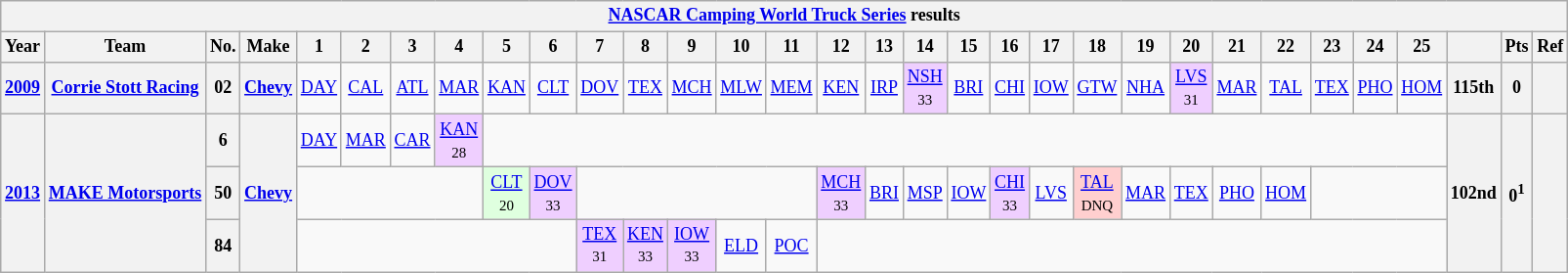<table class="wikitable" style="text-align:center; font-size:75%">
<tr>
<th colspan=32><a href='#'>NASCAR Camping World Truck Series</a> results</th>
</tr>
<tr>
<th>Year</th>
<th>Team</th>
<th>No.</th>
<th>Make</th>
<th>1</th>
<th>2</th>
<th>3</th>
<th>4</th>
<th>5</th>
<th>6</th>
<th>7</th>
<th>8</th>
<th>9</th>
<th>10</th>
<th>11</th>
<th>12</th>
<th>13</th>
<th>14</th>
<th>15</th>
<th>16</th>
<th>17</th>
<th>18</th>
<th>19</th>
<th>20</th>
<th>21</th>
<th>22</th>
<th>23</th>
<th>24</th>
<th>25</th>
<th></th>
<th>Pts</th>
<th>Ref</th>
</tr>
<tr>
<th><a href='#'>2009</a></th>
<th><a href='#'>Corrie Stott Racing</a></th>
<th>02</th>
<th><a href='#'>Chevy</a></th>
<td><a href='#'>DAY</a></td>
<td><a href='#'>CAL</a></td>
<td><a href='#'>ATL</a></td>
<td><a href='#'>MAR</a></td>
<td><a href='#'>KAN</a></td>
<td><a href='#'>CLT</a></td>
<td><a href='#'>DOV</a></td>
<td><a href='#'>TEX</a></td>
<td><a href='#'>MCH</a></td>
<td><a href='#'>MLW</a></td>
<td><a href='#'>MEM</a></td>
<td><a href='#'>KEN</a></td>
<td><a href='#'>IRP</a></td>
<td style="background:#EFCFFF;"><a href='#'>NSH</a><br><small>33</small></td>
<td><a href='#'>BRI</a></td>
<td><a href='#'>CHI</a></td>
<td><a href='#'>IOW</a></td>
<td><a href='#'>GTW</a></td>
<td><a href='#'>NHA</a></td>
<td style="background:#EFCFFF;"><a href='#'>LVS</a><br><small>31</small></td>
<td><a href='#'>MAR</a></td>
<td><a href='#'>TAL</a></td>
<td><a href='#'>TEX</a></td>
<td><a href='#'>PHO</a></td>
<td><a href='#'>HOM</a></td>
<th>115th</th>
<th>0</th>
<th></th>
</tr>
<tr>
<th rowspan=3><a href='#'>2013</a></th>
<th rowspan=3><a href='#'>MAKE Motorsports</a></th>
<th>6</th>
<th rowspan=3><a href='#'>Chevy</a></th>
<td><a href='#'>DAY</a></td>
<td><a href='#'>MAR</a></td>
<td><a href='#'>CAR</a></td>
<td style="background:#EFCFFF;"><a href='#'>KAN</a><br><small>28</small></td>
<td colspan=21></td>
<th rowspan=3>102nd</th>
<th rowspan=3>0<sup>1</sup></th>
<th rowspan=3></th>
</tr>
<tr>
<th>50</th>
<td colspan=4></td>
<td style="background:#DFFFDF;"><a href='#'>CLT</a><br><small>20</small></td>
<td style="background:#EFCFFF;"><a href='#'>DOV</a><br><small>33</small></td>
<td colspan=5></td>
<td style="background:#EFCFFF;"><a href='#'>MCH</a><br><small>33</small></td>
<td><a href='#'>BRI</a></td>
<td><a href='#'>MSP</a></td>
<td><a href='#'>IOW</a></td>
<td style="background:#EFCFFF;"><a href='#'>CHI</a><br><small>33</small></td>
<td><a href='#'>LVS</a></td>
<td style="background:#FFCFCF;"><a href='#'>TAL</a><br><small>DNQ</small></td>
<td><a href='#'>MAR</a></td>
<td><a href='#'>TEX</a></td>
<td><a href='#'>PHO</a></td>
<td><a href='#'>HOM</a></td>
<td colspan=3></td>
</tr>
<tr>
<th>84</th>
<td colspan=6></td>
<td style="background:#EFCFFF;"><a href='#'>TEX</a><br><small>31</small></td>
<td style="background:#EFCFFF;"><a href='#'>KEN</a><br><small>33</small></td>
<td style="background:#EFCFFF;"><a href='#'>IOW</a><br><small>33</small></td>
<td><a href='#'>ELD</a></td>
<td><a href='#'>POC</a></td>
<td colspan=14></td>
</tr>
</table>
